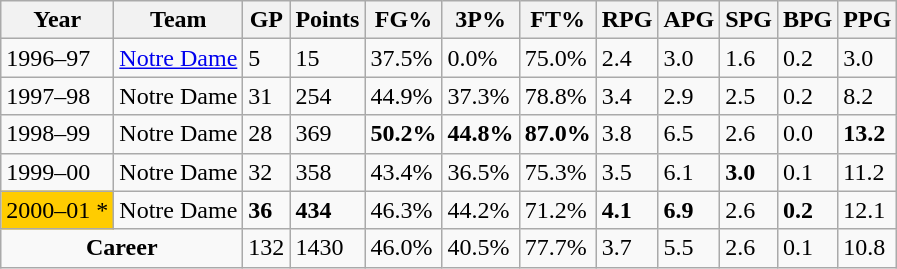<table class="wikitable sortable">
<tr>
<th>Year</th>
<th>Team</th>
<th>GP</th>
<th>Points</th>
<th>FG%</th>
<th>3P%</th>
<th>FT%</th>
<th>RPG</th>
<th>APG</th>
<th>SPG</th>
<th>BPG</th>
<th>PPG</th>
</tr>
<tr>
<td>1996–97</td>
<td><a href='#'>Notre Dame</a></td>
<td>5</td>
<td>15</td>
<td>37.5%</td>
<td>0.0%</td>
<td>75.0%</td>
<td>2.4</td>
<td>3.0</td>
<td>1.6</td>
<td>0.2</td>
<td>3.0</td>
</tr>
<tr>
<td>1997–98</td>
<td>Notre Dame</td>
<td>31</td>
<td>254</td>
<td>44.9%</td>
<td>37.3%</td>
<td>78.8%</td>
<td>3.4</td>
<td>2.9</td>
<td>2.5</td>
<td>0.2</td>
<td>8.2</td>
</tr>
<tr>
<td>1998–99</td>
<td>Notre Dame</td>
<td>28</td>
<td>369</td>
<td><strong>50.2%</strong></td>
<td><strong>44.8%</strong></td>
<td><strong>87.0%</strong></td>
<td>3.8</td>
<td>6.5</td>
<td>2.6</td>
<td>0.0</td>
<td><strong>13.2</strong></td>
</tr>
<tr>
<td>1999–00</td>
<td>Notre Dame</td>
<td>32</td>
<td>358</td>
<td>43.4%</td>
<td>36.5%</td>
<td>75.3%</td>
<td>3.5</td>
<td>6.1</td>
<td><strong>3.0</strong></td>
<td>0.1</td>
<td>11.2</td>
</tr>
<tr>
<td bgcolor=#ffcc00>2000–01 *</td>
<td>Notre Dame</td>
<td><strong>36</strong></td>
<td><strong>434</strong></td>
<td>46.3%</td>
<td>44.2%</td>
<td>71.2%</td>
<td><strong>4.1</strong></td>
<td><strong>6.9</strong></td>
<td>2.6</td>
<td><strong>0.2</strong></td>
<td>12.1</td>
</tr>
<tr class="sortbottom">
<td align=center colspan=2><strong>Career</strong></td>
<td>132</td>
<td>1430</td>
<td>46.0%</td>
<td>40.5%</td>
<td>77.7%</td>
<td>3.7</td>
<td>5.5</td>
<td>2.6</td>
<td>0.1</td>
<td>10.8</td>
</tr>
</table>
